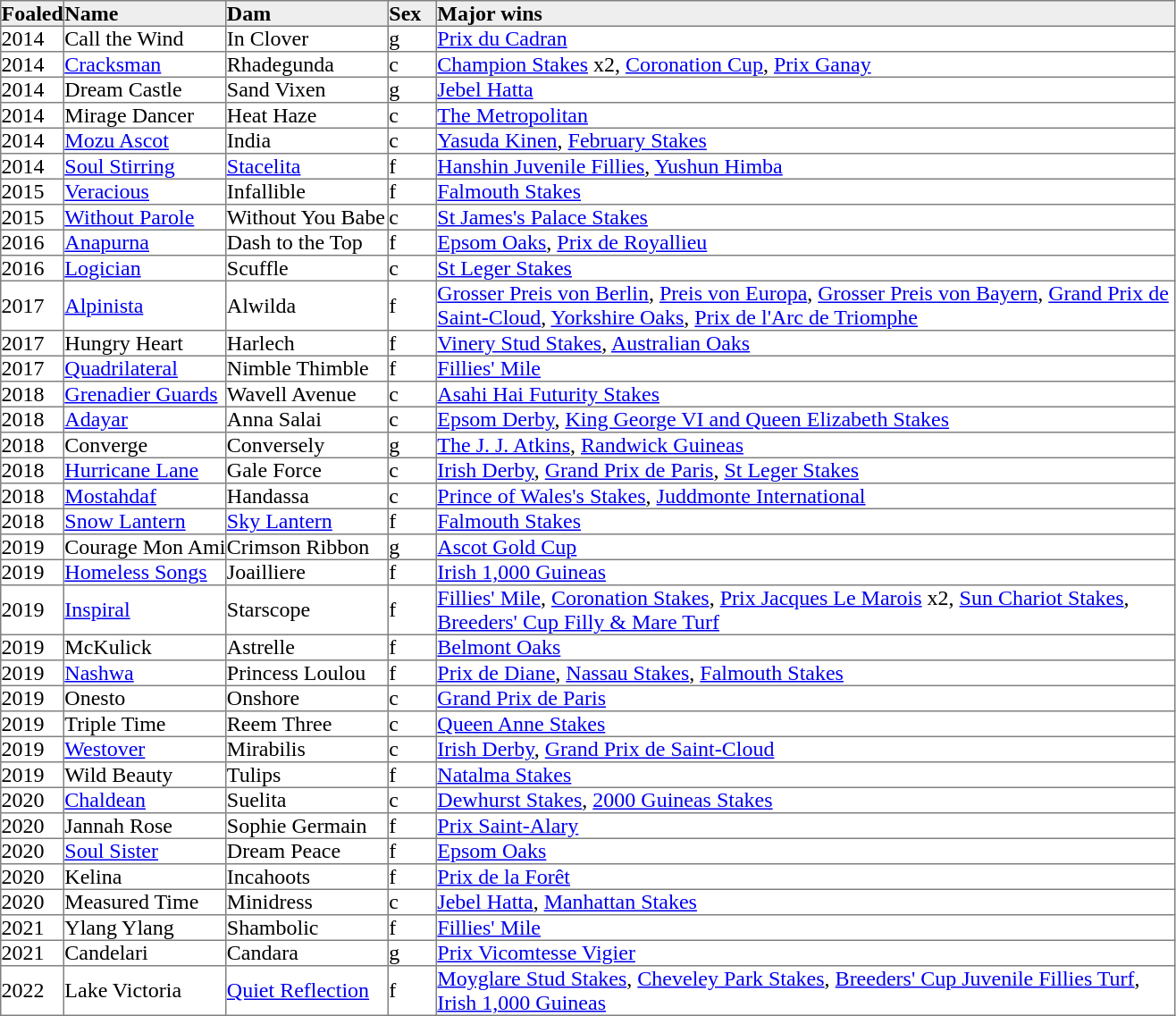<table border="1" cellpadding="0" style="border-collapse: collapse">
<tr style="background:#eee;">
<td style="width:35px;"><strong>Foaled</strong></td>
<td style="width:120px;"><strong>Name</strong></td>
<td style="width:120px;"><strong>Dam</strong></td>
<td style="width:35px;"><strong>Sex</strong></td>
<td style="width:550px;"><strong>Major wins</strong></td>
</tr>
<tr>
<td>2014</td>
<td>Call the Wind</td>
<td>In Clover</td>
<td>g</td>
<td><a href='#'>Prix du Cadran</a></td>
</tr>
<tr>
<td>2014</td>
<td><a href='#'>Cracksman</a></td>
<td>Rhadegunda</td>
<td>c</td>
<td><a href='#'>Champion Stakes</a> x2, <a href='#'>Coronation Cup</a>, <a href='#'>Prix Ganay</a></td>
</tr>
<tr>
<td>2014</td>
<td>Dream Castle</td>
<td>Sand Vixen</td>
<td>g</td>
<td><a href='#'>Jebel Hatta</a></td>
</tr>
<tr>
<td>2014</td>
<td>Mirage Dancer</td>
<td>Heat Haze</td>
<td>c</td>
<td><a href='#'>The Metropolitan</a></td>
</tr>
<tr>
<td>2014</td>
<td><a href='#'>Mozu Ascot</a></td>
<td>India</td>
<td>c</td>
<td><a href='#'>Yasuda Kinen</a>, <a href='#'>February Stakes</a></td>
</tr>
<tr>
<td>2014</td>
<td><a href='#'>Soul Stirring</a></td>
<td><a href='#'>Stacelita</a></td>
<td>f</td>
<td><a href='#'>Hanshin Juvenile Fillies</a>, <a href='#'>Yushun Himba</a></td>
</tr>
<tr>
<td>2015</td>
<td><a href='#'>Veracious</a></td>
<td>Infallible</td>
<td>f</td>
<td><a href='#'>Falmouth Stakes</a></td>
</tr>
<tr>
<td>2015</td>
<td><a href='#'>Without Parole</a></td>
<td>Without You Babe</td>
<td>c</td>
<td><a href='#'>St James's Palace Stakes</a></td>
</tr>
<tr>
<td>2016</td>
<td><a href='#'>Anapurna</a></td>
<td>Dash to the Top</td>
<td>f</td>
<td><a href='#'>Epsom Oaks</a>, <a href='#'>Prix de Royallieu</a></td>
</tr>
<tr>
<td>2016</td>
<td><a href='#'>Logician</a></td>
<td>Scuffle</td>
<td>c</td>
<td><a href='#'>St Leger Stakes</a></td>
</tr>
<tr>
<td>2017</td>
<td><a href='#'>Alpinista</a></td>
<td>Alwilda</td>
<td>f</td>
<td><a href='#'>Grosser Preis von Berlin</a>, <a href='#'>Preis von Europa</a>, <a href='#'>Grosser Preis von Bayern</a>, <a href='#'>Grand Prix de Saint-Cloud</a>, <a href='#'>Yorkshire Oaks</a>, <a href='#'>Prix de l'Arc de Triomphe</a></td>
</tr>
<tr>
<td>2017</td>
<td>Hungry Heart</td>
<td>Harlech</td>
<td>f</td>
<td><a href='#'>Vinery Stud Stakes</a>, <a href='#'>Australian Oaks</a></td>
</tr>
<tr>
<td>2017</td>
<td><a href='#'>Quadrilateral</a></td>
<td>Nimble Thimble</td>
<td>f</td>
<td><a href='#'>Fillies' Mile</a></td>
</tr>
<tr>
<td>2018</td>
<td><a href='#'>Grenadier Guards</a></td>
<td>Wavell Avenue</td>
<td>c</td>
<td><a href='#'>Asahi Hai Futurity Stakes</a></td>
</tr>
<tr>
<td>2018</td>
<td><a href='#'>Adayar</a></td>
<td>Anna Salai</td>
<td>c</td>
<td><a href='#'>Epsom Derby</a>, <a href='#'>King George VI and Queen Elizabeth Stakes</a></td>
</tr>
<tr>
<td>2018</td>
<td>Converge</td>
<td>Conversely</td>
<td>g</td>
<td><a href='#'>The J. J. Atkins</a>, <a href='#'>Randwick Guineas</a></td>
</tr>
<tr>
<td>2018</td>
<td><a href='#'>Hurricane Lane</a></td>
<td>Gale Force</td>
<td>c</td>
<td><a href='#'>Irish Derby</a>, <a href='#'>Grand Prix de Paris</a>, <a href='#'>St Leger Stakes</a></td>
</tr>
<tr>
<td>2018</td>
<td><a href='#'>Mostahdaf</a></td>
<td>Handassa</td>
<td>c</td>
<td><a href='#'>Prince of Wales's Stakes</a>, <a href='#'>Juddmonte International</a></td>
</tr>
<tr>
<td>2018</td>
<td><a href='#'>Snow Lantern</a></td>
<td><a href='#'>Sky Lantern</a></td>
<td>f</td>
<td><a href='#'>Falmouth Stakes</a></td>
</tr>
<tr>
<td>2019</td>
<td>Courage Mon Ami</td>
<td>Crimson Ribbon</td>
<td>g</td>
<td><a href='#'>Ascot Gold Cup</a></td>
</tr>
<tr>
<td>2019</td>
<td><a href='#'>Homeless Songs</a></td>
<td>Joailliere</td>
<td>f</td>
<td><a href='#'>Irish 1,000 Guineas</a></td>
</tr>
<tr>
<td>2019</td>
<td><a href='#'>Inspiral</a></td>
<td>Starscope</td>
<td>f</td>
<td><a href='#'>Fillies' Mile</a>, <a href='#'>Coronation Stakes</a>, <a href='#'>Prix Jacques Le Marois</a> x2, <a href='#'>Sun Chariot Stakes</a>, <a href='#'>Breeders' Cup Filly & Mare Turf</a></td>
</tr>
<tr>
<td>2019</td>
<td>McKulick</td>
<td>Astrelle</td>
<td>f</td>
<td><a href='#'>Belmont Oaks</a></td>
</tr>
<tr>
<td>2019</td>
<td><a href='#'>Nashwa</a></td>
<td>Princess Loulou</td>
<td>f</td>
<td><a href='#'>Prix de Diane</a>, <a href='#'>Nassau Stakes</a>, <a href='#'>Falmouth Stakes</a></td>
</tr>
<tr>
<td>2019</td>
<td>Onesto</td>
<td>Onshore</td>
<td>c</td>
<td><a href='#'>Grand Prix de Paris</a></td>
</tr>
<tr>
<td>2019</td>
<td>Triple Time</td>
<td>Reem Three</td>
<td>c</td>
<td><a href='#'>Queen Anne Stakes</a></td>
</tr>
<tr>
<td>2019</td>
<td><a href='#'>Westover</a></td>
<td>Mirabilis</td>
<td>c</td>
<td><a href='#'>Irish Derby</a>, <a href='#'>Grand Prix de Saint-Cloud</a></td>
</tr>
<tr>
<td>2019</td>
<td>Wild Beauty</td>
<td>Tulips</td>
<td>f</td>
<td><a href='#'>Natalma Stakes</a></td>
</tr>
<tr>
<td>2020</td>
<td><a href='#'>Chaldean</a></td>
<td>Suelita</td>
<td>c</td>
<td><a href='#'>Dewhurst Stakes</a>, <a href='#'>2000 Guineas Stakes</a></td>
</tr>
<tr>
<td>2020</td>
<td>Jannah Rose</td>
<td>Sophie Germain</td>
<td>f</td>
<td><a href='#'>Prix Saint-Alary</a></td>
</tr>
<tr>
<td>2020</td>
<td><a href='#'>Soul Sister</a></td>
<td>Dream Peace</td>
<td>f</td>
<td><a href='#'>Epsom Oaks</a></td>
</tr>
<tr>
<td>2020</td>
<td>Kelina</td>
<td>Incahoots</td>
<td>f</td>
<td><a href='#'>Prix de la Forêt</a></td>
</tr>
<tr>
<td>2020</td>
<td>Measured Time</td>
<td>Minidress</td>
<td>c</td>
<td><a href='#'>Jebel Hatta</a>, <a href='#'>Manhattan Stakes</a></td>
</tr>
<tr>
<td>2021</td>
<td>Ylang Ylang</td>
<td>Shambolic</td>
<td>f</td>
<td><a href='#'>Fillies' Mile</a></td>
</tr>
<tr>
<td>2021</td>
<td>Candelari</td>
<td>Candara</td>
<td>g</td>
<td><a href='#'>Prix Vicomtesse Vigier</a></td>
</tr>
<tr>
<td>2022</td>
<td>Lake Victoria</td>
<td><a href='#'>Quiet Reflection</a></td>
<td>f</td>
<td><a href='#'>Moyglare Stud Stakes</a>, <a href='#'>Cheveley Park Stakes</a>, <a href='#'>Breeders' Cup Juvenile Fillies Turf</a>, <a href='#'>Irish 1,000 Guineas</a></td>
</tr>
</table>
